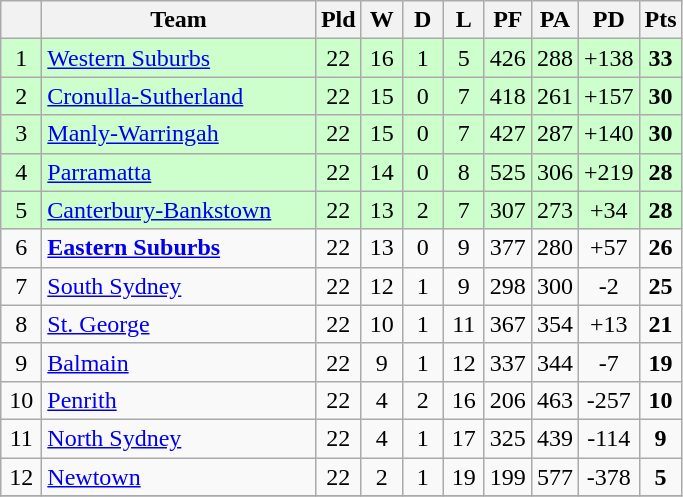<table class="wikitable" style="text-align:center;">
<tr>
<th width=20 abbr="Position×"></th>
<th width=175>Team</th>
<th width=20 abbr="Played">Pld</th>
<th width=20 abbr="Won">W</th>
<th width=20 abbr="Drawn">D</th>
<th width=20 abbr="Lost">L</th>
<th width=20 abbr="Points for">PF</th>
<th width=20 abbr="Points against">PA</th>
<th width=20 abbr="Points difference">PD</th>
<th width=20 abbr="Points">Pts</th>
</tr>
<tr style="background: #ccffcc;">
<td>1</td>
<td style="text-align:left;"> <a href='#'>Western Suburbs</a></td>
<td>22</td>
<td>16</td>
<td>1</td>
<td>5</td>
<td>426</td>
<td>288</td>
<td>+138</td>
<td><strong>33</strong></td>
</tr>
<tr style="background: #ccffcc;">
<td>2</td>
<td style="text-align:left;"> <a href='#'>Cronulla-Sutherland</a></td>
<td>22</td>
<td>15</td>
<td>0</td>
<td>7</td>
<td>418</td>
<td>261</td>
<td>+157</td>
<td><strong>30</strong></td>
</tr>
<tr style="background: #ccffcc;">
<td>3</td>
<td style="text-align:left;"> <a href='#'>Manly-Warringah</a></td>
<td>22</td>
<td>15</td>
<td>0</td>
<td>7</td>
<td>427</td>
<td>287</td>
<td>+140</td>
<td><strong>30</strong></td>
</tr>
<tr style="background: #ccffcc;">
<td>4</td>
<td style="text-align:left;"> <a href='#'>Parramatta</a></td>
<td>22</td>
<td>14</td>
<td>0</td>
<td>8</td>
<td>525</td>
<td>306</td>
<td>+219</td>
<td><strong>28</strong></td>
</tr>
<tr style="background: #ccffcc;">
<td>5</td>
<td style="text-align:left;"> <a href='#'>Canterbury-Bankstown</a></td>
<td>22</td>
<td>13</td>
<td>2</td>
<td>7</td>
<td>307</td>
<td>273</td>
<td>+34</td>
<td><strong>28</strong></td>
</tr>
<tr>
<td>6</td>
<td style="text-align:left;"> <strong><a href='#'>Eastern Suburbs</a></strong></td>
<td>22</td>
<td>13</td>
<td>0</td>
<td>9</td>
<td>377</td>
<td>280</td>
<td>+57</td>
<td><strong>26</strong></td>
</tr>
<tr>
<td>7</td>
<td style="text-align:left;"> <a href='#'>South Sydney</a></td>
<td>22</td>
<td>12</td>
<td>1</td>
<td>9</td>
<td>298</td>
<td>300</td>
<td>-2</td>
<td><strong>25</strong></td>
</tr>
<tr>
<td>8</td>
<td style="text-align:left;"> <a href='#'>St. George</a></td>
<td>22</td>
<td>10</td>
<td>1</td>
<td>11</td>
<td>367</td>
<td>354</td>
<td>+13</td>
<td><strong>21</strong></td>
</tr>
<tr>
<td>9</td>
<td style="text-align:left;"> <a href='#'>Balmain</a></td>
<td>22</td>
<td>9</td>
<td>1</td>
<td>12</td>
<td>337</td>
<td>344</td>
<td>-7</td>
<td><strong>19</strong></td>
</tr>
<tr>
<td>10</td>
<td style="text-align:left;"> <a href='#'>Penrith</a></td>
<td>22</td>
<td>4</td>
<td>2</td>
<td>16</td>
<td>206</td>
<td>463</td>
<td>-257</td>
<td><strong>10</strong></td>
</tr>
<tr>
<td>11</td>
<td style="text-align:left;"> <a href='#'>North Sydney</a></td>
<td>22</td>
<td>4</td>
<td>1</td>
<td>17</td>
<td>325</td>
<td>439</td>
<td>-114</td>
<td><strong>9</strong></td>
</tr>
<tr>
<td>12</td>
<td style="text-align:left;"> <a href='#'>Newtown</a></td>
<td>22</td>
<td>2</td>
<td>1</td>
<td>19</td>
<td>199</td>
<td>577</td>
<td>-378</td>
<td><strong>5</strong></td>
</tr>
<tr>
</tr>
</table>
